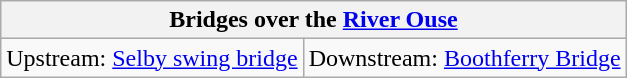<table class="wikitable">
<tr>
<th colspan=2>Bridges over the <a href='#'>River Ouse</a></th>
</tr>
<tr>
<td>Upstream: <a href='#'>Selby swing bridge</a></td>
<td>Downstream: <a href='#'>Boothferry Bridge</a></td>
</tr>
</table>
